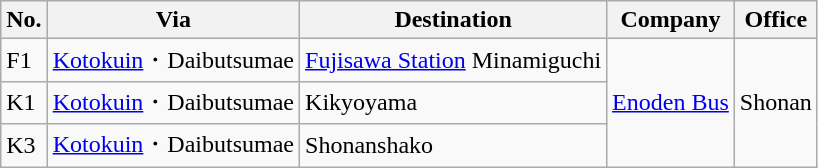<table class="wikitable">
<tr>
<th>No.</th>
<th>Via</th>
<th>Destination</th>
<th>Company</th>
<th>Office</th>
</tr>
<tr>
<td>F1</td>
<td><a href='#'>Kotokuin</a>・Daibutsumae</td>
<td><a href='#'>Fujisawa Station</a> Minamiguchi</td>
<td rowspan="3"><a href='#'>Enoden Bus</a></td>
<td rowspan="3">Shonan</td>
</tr>
<tr>
<td>K1</td>
<td><a href='#'>Kotokuin</a>・Daibutsumae</td>
<td>Kikyoyama</td>
</tr>
<tr>
<td>K3</td>
<td><a href='#'>Kotokuin</a>・Daibutsumae</td>
<td>Shonanshako</td>
</tr>
</table>
